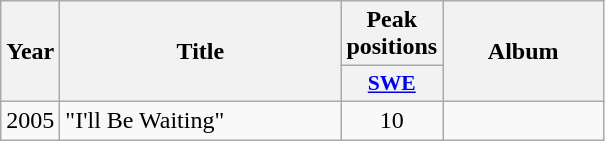<table class="wikitable">
<tr>
<th align="center" rowspan="2" width="10">Year</th>
<th align="center" rowspan="2" width="180">Title</th>
<th align="center" colspan="1" width="20">Peak positions</th>
<th align="center" rowspan="2" width="100">Album</th>
</tr>
<tr>
<th scope="col" style="width:3em;font-size:90%;"><a href='#'>SWE</a><br></th>
</tr>
<tr>
<td style="text-align:center;">2005</td>
<td>"I'll Be Waiting"</td>
<td style="text-align:center;">10</td>
<td style="text-align:center;"></td>
</tr>
</table>
